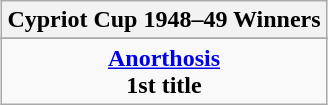<table class="wikitable" style="text-align:center;margin: 0 auto;">
<tr>
<th>Cypriot Cup 1948–49 Winners</th>
</tr>
<tr>
</tr>
<tr>
<td><strong><a href='#'>Anorthosis</a></strong><br><strong>1st title</strong></td>
</tr>
</table>
